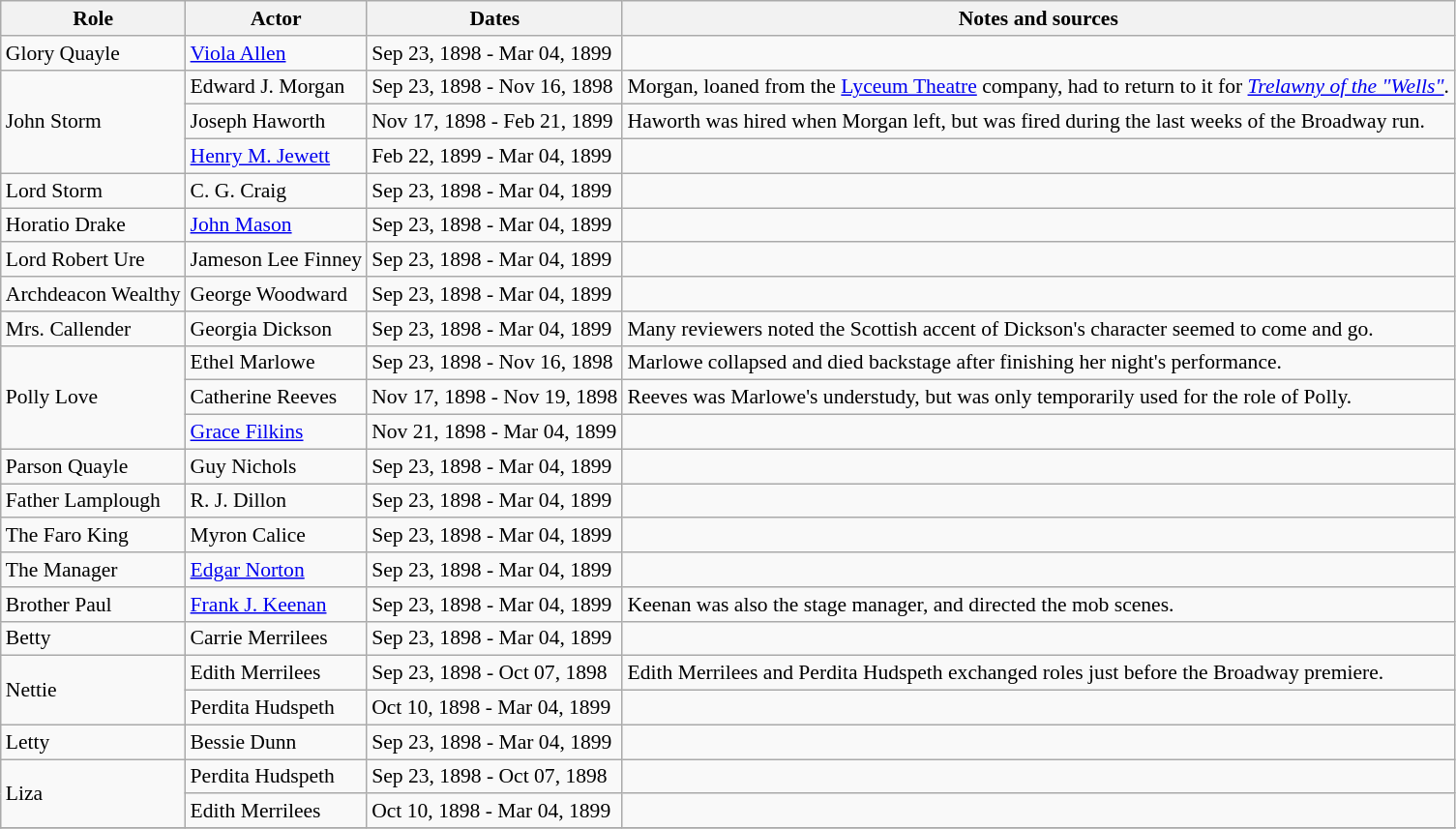<table class="wikitable sortable plainrowheaders" style="font-size: 90%">
<tr>
<th scope="col">Role</th>
<th scope="col">Actor</th>
<th scope="col">Dates</th>
<th scope="col">Notes and sources</th>
</tr>
<tr>
<td>Glory Quayle</td>
<td><a href='#'>Viola Allen</a></td>
<td>Sep 23, 1898 - Mar 04, 1899</td>
<td></td>
</tr>
<tr>
<td rowspan=3>John Storm</td>
<td>Edward J. Morgan</td>
<td>Sep 23, 1898 - Nov 16, 1898</td>
<td>Morgan, loaned from the <a href='#'>Lyceum Theatre</a> company, had to return to it for <em><a href='#'>Trelawny of the "Wells"</a></em>.</td>
</tr>
<tr>
<td>Joseph Haworth</td>
<td>Nov 17, 1898 - Feb 21, 1899</td>
<td>Haworth was hired when Morgan left, but was fired during the last weeks of the Broadway run.</td>
</tr>
<tr>
<td><a href='#'>Henry M. Jewett</a></td>
<td>Feb 22, 1899 - Mar 04, 1899</td>
<td></td>
</tr>
<tr>
<td>Lord Storm</td>
<td>C. G. Craig</td>
<td>Sep 23, 1898 - Mar 04, 1899</td>
<td></td>
</tr>
<tr>
<td>Horatio Drake</td>
<td><a href='#'>John Mason</a></td>
<td>Sep 23, 1898 - Mar 04, 1899</td>
<td></td>
</tr>
<tr>
<td>Lord Robert Ure</td>
<td>Jameson Lee Finney</td>
<td>Sep 23, 1898 - Mar 04, 1899</td>
<td></td>
</tr>
<tr>
<td>Archdeacon Wealthy</td>
<td>George Woodward</td>
<td>Sep 23, 1898 - Mar 04, 1899</td>
<td></td>
</tr>
<tr>
<td>Mrs. Callender</td>
<td>Georgia Dickson</td>
<td>Sep 23, 1898 - Mar 04, 1899</td>
<td>Many reviewers noted the Scottish accent of Dickson's character seemed to come and go.</td>
</tr>
<tr>
<td rowspan=3>Polly Love</td>
<td>Ethel Marlowe</td>
<td>Sep 23, 1898 - Nov 16, 1898</td>
<td>Marlowe collapsed and died backstage after finishing her night's performance.</td>
</tr>
<tr>
<td>Catherine Reeves</td>
<td>Nov 17, 1898 - Nov 19, 1898</td>
<td>Reeves was Marlowe's understudy, but was only temporarily used for the role of Polly.</td>
</tr>
<tr>
<td><a href='#'>Grace Filkins</a></td>
<td>Nov 21, 1898 - Mar 04, 1899</td>
<td></td>
</tr>
<tr>
<td>Parson Quayle</td>
<td>Guy Nichols</td>
<td>Sep 23, 1898 - Mar 04, 1899</td>
<td></td>
</tr>
<tr>
<td>Father Lamplough</td>
<td>R. J. Dillon</td>
<td>Sep 23, 1898 - Mar 04, 1899</td>
<td></td>
</tr>
<tr>
<td>The Faro King</td>
<td>Myron Calice</td>
<td>Sep 23, 1898 - Mar 04, 1899</td>
<td></td>
</tr>
<tr>
<td>The Manager</td>
<td><a href='#'>Edgar Norton</a></td>
<td>Sep 23, 1898 - Mar 04, 1899</td>
<td></td>
</tr>
<tr>
<td>Brother Paul</td>
<td><a href='#'>Frank J. Keenan</a></td>
<td>Sep 23, 1898 - Mar 04, 1899</td>
<td>Keenan was also the stage manager, and directed the mob scenes.</td>
</tr>
<tr>
<td>Betty</td>
<td>Carrie Merrilees</td>
<td>Sep 23, 1898 - Mar 04, 1899</td>
<td></td>
</tr>
<tr>
<td rowspan=2>Nettie</td>
<td>Edith Merrilees</td>
<td>Sep 23, 1898 - Oct 07, 1898</td>
<td>Edith Merrilees and Perdita Hudspeth exchanged roles just before the Broadway premiere.</td>
</tr>
<tr>
<td>Perdita Hudspeth</td>
<td>Oct 10, 1898 - Mar 04, 1899</td>
<td></td>
</tr>
<tr>
<td>Letty</td>
<td>Bessie Dunn</td>
<td>Sep 23, 1898 - Mar 04, 1899</td>
<td></td>
</tr>
<tr>
<td rowspan=2>Liza</td>
<td>Perdita Hudspeth</td>
<td>Sep 23, 1898 - Oct 07, 1898</td>
<td></td>
</tr>
<tr>
<td>Edith Merrilees</td>
<td>Oct 10, 1898 - Mar 04, 1899</td>
<td></td>
</tr>
<tr>
</tr>
</table>
